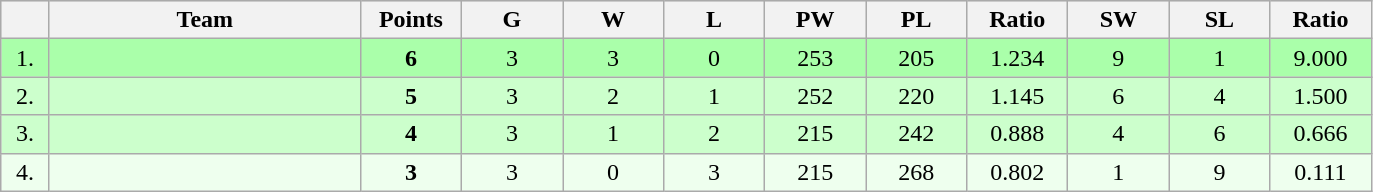<table class=wikitable style="text-align:center">
<tr style="background: #DCDCDC">
<th width="25"></th>
<th width="200">Team</th>
<th width="60">Points</th>
<th width="60">G</th>
<th width="60">W</th>
<th width="60">L</th>
<th width="60">PW</th>
<th width="60">PL</th>
<th width="60">Ratio</th>
<th width="60">SW</th>
<th width="60">SL</th>
<th width="60">Ratio</th>
</tr>
<tr style="background: #AAFFAA">
<td>1.</td>
<td align=left></td>
<td><strong>6</strong></td>
<td>3</td>
<td>3</td>
<td>0</td>
<td>253</td>
<td>205</td>
<td>1.234</td>
<td>9</td>
<td>1</td>
<td>9.000</td>
</tr>
<tr style="background: #CCFFCC">
<td>2.</td>
<td align=left></td>
<td><strong>5</strong></td>
<td>3</td>
<td>2</td>
<td>1</td>
<td>252</td>
<td>220</td>
<td>1.145</td>
<td>6</td>
<td>4</td>
<td>1.500</td>
</tr>
<tr style="background: #CCFFCC">
<td>3.</td>
<td align=left></td>
<td><strong>4</strong></td>
<td>3</td>
<td>1</td>
<td>2</td>
<td>215</td>
<td>242</td>
<td>0.888</td>
<td>4</td>
<td>6</td>
<td>0.666</td>
</tr>
<tr style="background: #EEFFEE">
<td>4.</td>
<td align=left></td>
<td><strong>3</strong></td>
<td>3</td>
<td>0</td>
<td>3</td>
<td>215</td>
<td>268</td>
<td>0.802</td>
<td>1</td>
<td>9</td>
<td>0.111</td>
</tr>
</table>
